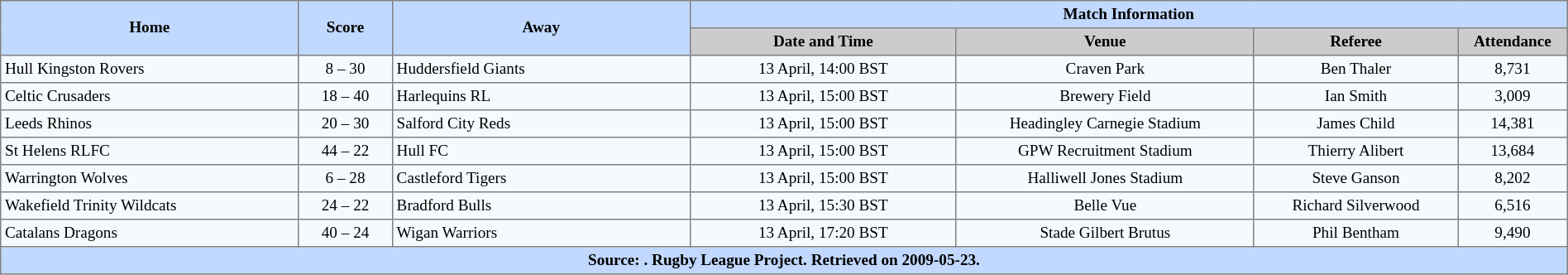<table border=1 style="border-collapse:collapse; font-size:80%; text-align:center;" cellpadding=3 cellspacing=0 width=100%>
<tr bgcolor=#C1D8FF>
<th rowspan=2 width=19%>Home</th>
<th rowspan=2 width=6%>Score</th>
<th rowspan=2 width=19%>Away</th>
<th colspan=6>Match Information</th>
</tr>
<tr bgcolor=#CCCCCC>
<th width=17%>Date and Time</th>
<th width=19%>Venue</th>
<th width=13%>Referee</th>
<th width=7%>Attendance</th>
</tr>
<tr bgcolor=#F5FAFF>
<td align=left> Hull Kingston Rovers</td>
<td>8 – 30</td>
<td align=left> Huddersfield Giants</td>
<td>13 April, 14:00 BST</td>
<td>Craven Park</td>
<td>Ben Thaler</td>
<td>8,731</td>
</tr>
<tr bgcolor=#F5FAFF>
<td align=left> Celtic Crusaders</td>
<td>18 – 40</td>
<td align=left> Harlequins RL</td>
<td>13 April, 15:00 BST</td>
<td>Brewery Field</td>
<td>Ian Smith</td>
<td>3,009</td>
</tr>
<tr bgcolor=#F5FAFF>
<td align=left> Leeds Rhinos</td>
<td>20 – 30</td>
<td align=left> Salford City Reds</td>
<td>13 April, 15:00 BST</td>
<td>Headingley Carnegie Stadium</td>
<td>James Child</td>
<td>14,381</td>
</tr>
<tr bgcolor=#F5FAFF>
<td align=left> St Helens RLFC</td>
<td>44 – 22</td>
<td align=left> Hull FC</td>
<td>13 April, 15:00 BST</td>
<td>GPW Recruitment Stadium</td>
<td>Thierry Alibert</td>
<td>13,684</td>
</tr>
<tr bgcolor=#F5FAFF>
<td align=left> Warrington Wolves</td>
<td>6 – 28</td>
<td align=left> Castleford Tigers</td>
<td>13 April, 15:00 BST</td>
<td>Halliwell Jones Stadium</td>
<td>Steve Ganson</td>
<td>8,202</td>
</tr>
<tr bgcolor=#F5FAFF>
<td align=left> Wakefield Trinity Wildcats</td>
<td>24 – 22</td>
<td align=left> Bradford Bulls</td>
<td>13 April, 15:30 BST</td>
<td>Belle Vue</td>
<td>Richard Silverwood</td>
<td>6,516</td>
</tr>
<tr bgcolor=#F5FAFF>
<td align=left> Catalans Dragons</td>
<td>40 – 24</td>
<td align=left> Wigan Warriors</td>
<td>13 April, 17:20 BST</td>
<td>Stade Gilbert Brutus</td>
<td>Phil Bentham</td>
<td>9,490</td>
</tr>
<tr bgcolor=#C1D8FF>
<th colspan="10">Source: . Rugby League Project. Retrieved on 2009-05-23.</th>
</tr>
</table>
